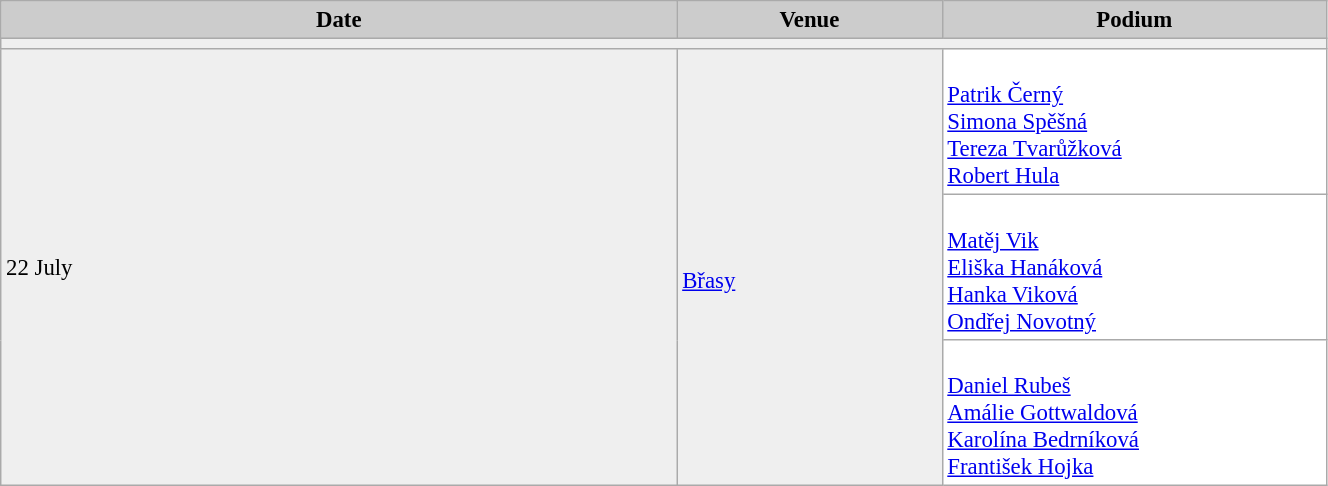<table class="wikitable" width=70% bgcolor="#f7f8ff" cellpadding="3" cellspacing="0" border="1" style="font-size: 95%; border: gray solid 1px; border-collapse: collapse;">
<tr bgcolor="#CCCCCC">
<td align="center"><strong>Date</strong></td>
<td width=20% align="center"><strong>Venue</strong></td>
<td width=29% align="center"><strong>Podium</strong></td>
</tr>
<tr bgcolor="#EFEFEF">
<td colspan=4></td>
</tr>
<tr bgcolor="#EFEFEF">
<td rowspan=3>22 July</td>
<td rowspan=3><br><a href='#'>Břasy</a></td>
<td bgcolor="#ffffff">   <br><a href='#'>Patrik Černý</a><br><a href='#'>Simona Spěšná</a><br><a href='#'>Tereza Tvarůžková</a><br><a href='#'>Robert Hula</a></td>
</tr>
<tr>
<td bgcolor="#ffffff">   <br><a href='#'>Matěj Vik</a><br><a href='#'>Eliška Hanáková</a><br><a href='#'>Hanka Viková</a><br><a href='#'>Ondřej Novotný</a></td>
</tr>
<tr>
<td bgcolor="#ffffff">   <br><a href='#'>Daniel Rubeš</a><br><a href='#'>Amálie Gottwaldová</a><br><a href='#'>Karolína Bedrníková</a><br><a href='#'>František Hojka</a></td>
</tr>
</table>
